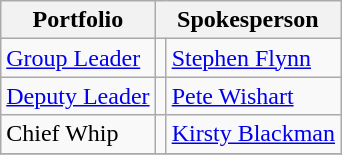<table class="wikitable">
<tr>
<th>Portfolio</th>
<th colspan="2">Spokesperson</th>
</tr>
<tr>
<td><a href='#'>Group Leader</a></td>
<td></td>
<td><a href='#'>Stephen Flynn</a> </td>
</tr>
<tr>
<td><a href='#'>Deputy Leader</a></td>
<td></td>
<td><a href='#'>Pete Wishart</a> </td>
</tr>
<tr>
<td>Chief Whip</td>
<td></td>
<td><a href='#'>Kirsty Blackman</a> </td>
</tr>
<tr>
</tr>
</table>
